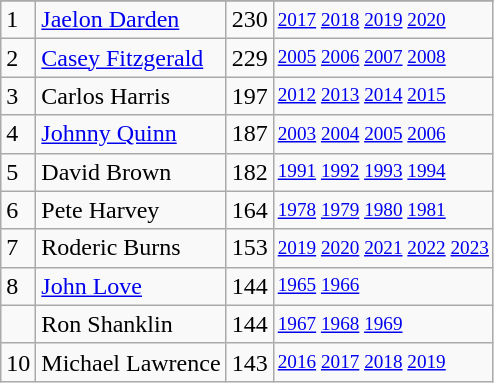<table class="wikitable">
<tr>
</tr>
<tr>
<td>1</td>
<td><a href='#'>Jaelon Darden</a></td>
<td>230</td>
<td style="font-size:80%;"><a href='#'>2017</a> <a href='#'>2018</a> <a href='#'>2019</a> <a href='#'>2020</a></td>
</tr>
<tr>
<td>2</td>
<td><a href='#'>Casey Fitzgerald</a></td>
<td>229</td>
<td style="font-size:80%;"><a href='#'>2005</a> <a href='#'>2006</a> <a href='#'>2007</a> <a href='#'>2008</a></td>
</tr>
<tr>
<td>3</td>
<td>Carlos Harris</td>
<td>197</td>
<td style="font-size:80%;"><a href='#'>2012</a> <a href='#'>2013</a> <a href='#'>2014</a> <a href='#'>2015</a></td>
</tr>
<tr>
<td>4</td>
<td><a href='#'>Johnny Quinn</a></td>
<td>187</td>
<td style="font-size:80%;"><a href='#'>2003</a> <a href='#'>2004</a> <a href='#'>2005</a> <a href='#'>2006</a></td>
</tr>
<tr>
<td>5</td>
<td>David Brown</td>
<td>182</td>
<td style="font-size:80%;"><a href='#'>1991</a> <a href='#'>1992</a> <a href='#'>1993</a> <a href='#'>1994</a></td>
</tr>
<tr>
<td>6</td>
<td>Pete Harvey</td>
<td>164</td>
<td style="font-size:80%;"><a href='#'>1978</a> <a href='#'>1979</a> <a href='#'>1980</a> <a href='#'>1981</a></td>
</tr>
<tr>
<td>7</td>
<td>Roderic Burns</td>
<td>153</td>
<td style="font-size:80%;"><a href='#'>2019</a> <a href='#'>2020</a> <a href='#'>2021</a> <a href='#'>2022</a> <a href='#'>2023</a></td>
</tr>
<tr>
<td>8</td>
<td><a href='#'>John Love</a></td>
<td>144</td>
<td style="font-size:80%;"><a href='#'>1965</a> <a href='#'>1966</a></td>
</tr>
<tr>
<td></td>
<td>Ron Shanklin</td>
<td>144</td>
<td style="font-size:80%;"><a href='#'>1967</a> <a href='#'>1968</a> <a href='#'>1969</a></td>
</tr>
<tr>
<td>10</td>
<td>Michael Lawrence</td>
<td>143</td>
<td style="font-size:80%;"><a href='#'>2016</a> <a href='#'>2017</a> <a href='#'>2018</a> <a href='#'>2019</a></td>
</tr>
</table>
